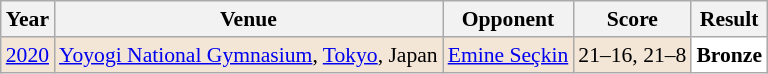<table class="sortable wikitable" style="font-size: 90%;">
<tr>
<th>Year</th>
<th>Venue</th>
<th>Opponent</th>
<th>Score</th>
<th>Result</th>
</tr>
<tr style="background:#F3E6D7">
<td align="center"><a href='#'>2020</a></td>
<td align="left"><a href='#'>Yoyogi National Gymnasium</a>, <a href='#'>Tokyo</a>, Japan</td>
<td align="left"> <a href='#'>Emine Seçkin</a></td>
<td align="left">21–16, 21–8</td>
<td style="text-align:left; background:white"> <strong>Bronze</strong></td>
</tr>
</table>
